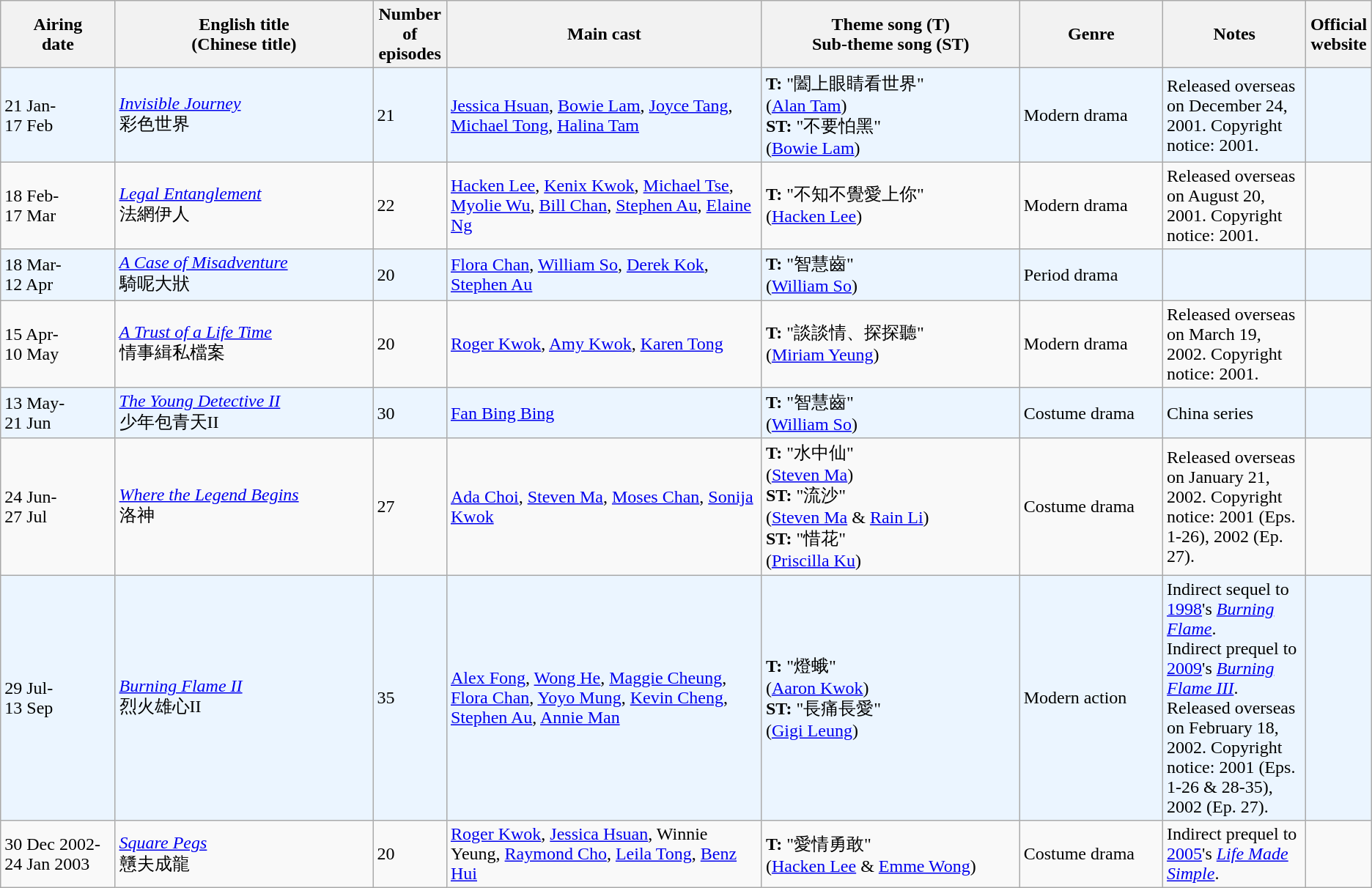<table class="wikitable">
<tr>
<th align=center width=8% bgcolor="silver">Airing<br>date</th>
<th align=center width=18% bgcolor="silver">English title <br> (Chinese title)</th>
<th align=center width=5% bgcolor="silver">Number of episodes</th>
<th align=center width=22% bgcolor="silver">Main cast</th>
<th align=center width=18% bgcolor="silver">Theme song (T) <br>Sub-theme song (ST)</th>
<th align=center width=10% bgcolor="silver">Genre</th>
<th align=center width=10% bgcolor="silver">Notes</th>
<th align=center width=1% bgcolor="silver">Official website</th>
</tr>
<tr ---- bgcolor="ebf5ff">
<td>21 Jan-<br> 17 Feb</td>
<td><em><a href='#'>Invisible Journey</a></em> <br> 彩色世界</td>
<td>21</td>
<td><a href='#'>Jessica Hsuan</a>, <a href='#'>Bowie Lam</a>, <a href='#'>Joyce Tang</a>, <a href='#'>Michael Tong</a>, <a href='#'>Halina Tam</a></td>
<td><strong>T:</strong> "闔上眼睛看世界" <br>(<a href='#'>Alan Tam</a>) <br> <strong>ST:</strong> "不要怕黑" <br>(<a href='#'>Bowie Lam</a>)</td>
<td>Modern drama</td>
<td>Released overseas on December 24, 2001. Copyright notice: 2001.</td>
<td></td>
</tr>
<tr>
<td>18 Feb-<br> 17 Mar</td>
<td><em><a href='#'>Legal Entanglement</a></em> <br> 法網伊人</td>
<td>22</td>
<td><a href='#'>Hacken Lee</a>, <a href='#'>Kenix Kwok</a>, <a href='#'>Michael Tse</a>, <a href='#'>Myolie Wu</a>, <a href='#'>Bill Chan</a>, <a href='#'>Stephen Au</a>, <a href='#'>Elaine Ng</a></td>
<td><strong>T:</strong> "不知不覺愛上你" <br> (<a href='#'>Hacken Lee</a>)</td>
<td>Modern drama</td>
<td>Released overseas on August 20, 2001. Copyright notice: 2001.</td>
<td></td>
</tr>
<tr ---- bgcolor="#ebf5ff">
<td>18 Mar-<br> 12 Apr</td>
<td><em><a href='#'>A Case of Misadventure</a></em> <br>  騎呢大狀</td>
<td>20</td>
<td><a href='#'>Flora Chan</a>, <a href='#'>William So</a>, <a href='#'>Derek Kok</a>, <a href='#'>Stephen Au</a></td>
<td><strong>T:</strong> "智慧齒" <br>(<a href='#'>William So</a>)</td>
<td>Period drama</td>
<td></td>
<td></td>
</tr>
<tr>
<td>15 Apr-<br> 10 May</td>
<td><em><a href='#'>A Trust of a Life Time</a></em> <br> 情事緝私檔案</td>
<td>20</td>
<td><a href='#'>Roger Kwok</a>, <a href='#'>Amy Kwok</a>, <a href='#'>Karen Tong</a></td>
<td><strong>T:</strong> "談談情、探探聽"<br>(<a href='#'>Miriam Yeung</a>)</td>
<td>Modern drama</td>
<td>Released overseas on March 19, 2002. Copyright notice: 2001.</td>
<td></td>
</tr>
<tr ---- bgcolor="#ebf5ff">
<td>13 May-<br> 21 Jun</td>
<td><em><a href='#'>The Young Detective II</a></em> <br>  少年包青天II</td>
<td>30</td>
<td><a href='#'>Fan Bing Bing</a></td>
<td><strong>T:</strong> "智慧齒" <br>(<a href='#'>William So</a>)</td>
<td>Costume drama</td>
<td>China series</td>
<td></td>
</tr>
<tr>
<td>24 Jun-<br> 27 Jul</td>
<td><em><a href='#'>Where the Legend Begins</a></em> <br> 洛神</td>
<td>27</td>
<td><a href='#'>Ada Choi</a>, <a href='#'>Steven Ma</a>, <a href='#'>Moses Chan</a>, <a href='#'>Sonija Kwok</a></td>
<td><strong>T:</strong> "水中仙"<br>(<a href='#'>Steven Ma</a>) <br> <strong>ST:</strong> "流沙"<br>(<a href='#'>Steven Ma</a> & <a href='#'>Rain Li</a>) <br> <strong>ST:</strong> "惜花"<br>(<a href='#'>Priscilla Ku</a>)</td>
<td>Costume drama</td>
<td>Released overseas on January 21, 2002. Copyright notice: 2001 (Eps. 1-26), 2002 (Ep. 27).</td>
<td></td>
</tr>
<tr ---- bgcolor="#ebf5ff">
<td>29 Jul-<br> 13 Sep</td>
<td><em><a href='#'>Burning Flame II</a></em> <br>  烈火雄心II</td>
<td>35</td>
<td><a href='#'>Alex Fong</a>, <a href='#'>Wong He</a>, <a href='#'>Maggie Cheung</a>, <a href='#'>Flora Chan</a>, <a href='#'>Yoyo Mung</a>, <a href='#'>Kevin Cheng</a>, <a href='#'>Stephen Au</a>, <a href='#'>Annie Man</a></td>
<td><strong>T:</strong> "燈蛾" <br>(<a href='#'>Aaron Kwok</a>) <br> <strong>ST:</strong> "長痛長愛" <br>(<a href='#'>Gigi Leung</a>)</td>
<td>Modern action</td>
<td>Indirect sequel to <a href='#'>1998</a>'s <em><a href='#'>Burning Flame</a></em>. <br> Indirect prequel to <a href='#'>2009</a>'s <em><a href='#'>Burning Flame III</a></em>. <br>Released overseas on February 18, 2002. Copyright notice: 2001 (Eps. 1-26 & 28-35), 2002 (Ep. 27).</td>
<td></td>
</tr>
<tr>
<td>30 Dec 2002-<br> 24 Jan 2003</td>
<td><em><a href='#'>Square Pegs</a></em> <br> 戇夫成龍</td>
<td>20</td>
<td><a href='#'>Roger Kwok</a>, <a href='#'>Jessica Hsuan</a>, Winnie Yeung, <a href='#'>Raymond Cho</a>, <a href='#'>Leila Tong</a>, <a href='#'>Benz Hui</a></td>
<td><strong>T:</strong> "愛情勇敢"<br>(<a href='#'>Hacken Lee</a> & <a href='#'>Emme Wong</a>)</td>
<td>Costume drama</td>
<td>Indirect prequel to <a href='#'>2005</a>'s <em><a href='#'>Life Made Simple</a></em>.</td>
<td></td>
</tr>
</table>
